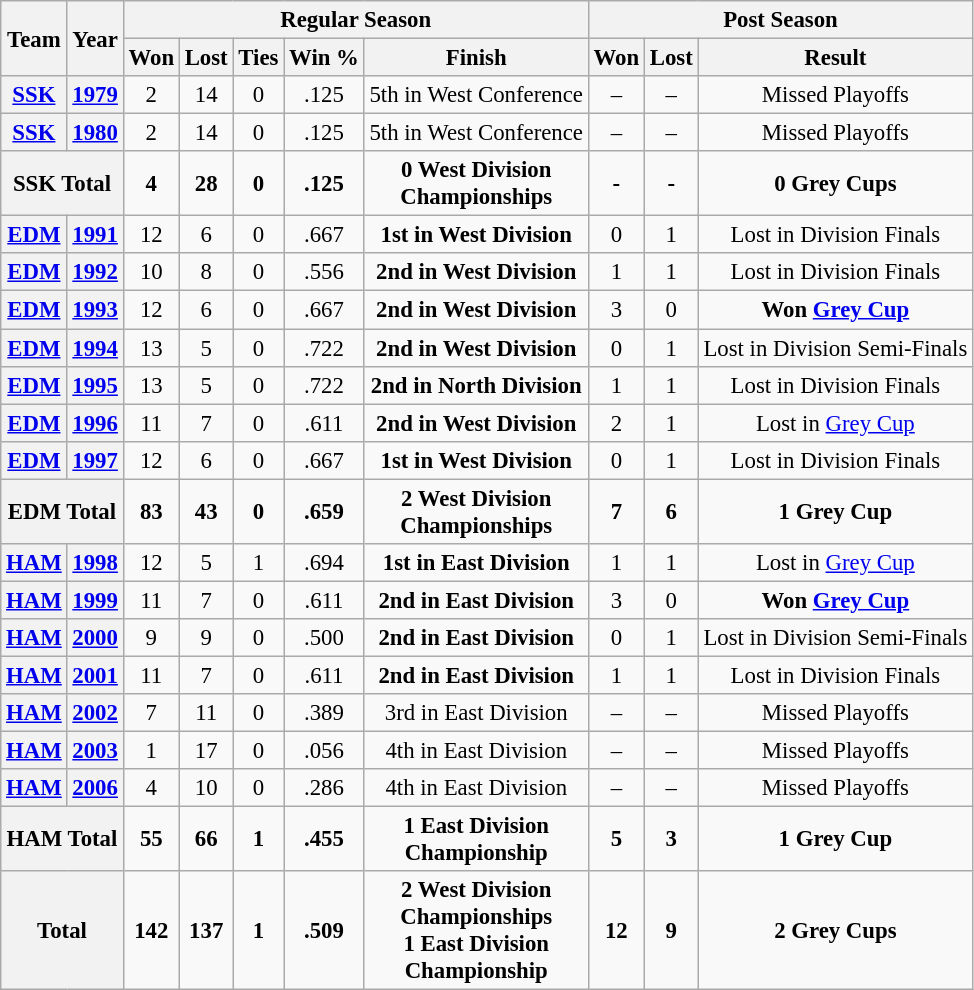<table class="wikitable" style="font-size: 95%; text-align:center;">
<tr>
<th rowspan="2">Team</th>
<th rowspan="2">Year</th>
<th colspan="5">Regular Season</th>
<th colspan="4">Post Season</th>
</tr>
<tr>
<th>Won</th>
<th>Lost</th>
<th>Ties</th>
<th>Win %</th>
<th>Finish</th>
<th>Won</th>
<th>Lost</th>
<th>Result</th>
</tr>
<tr>
<th><a href='#'>SSK</a></th>
<th><a href='#'>1979</a></th>
<td>2</td>
<td>14</td>
<td>0</td>
<td>.125</td>
<td>5th in West Conference</td>
<td>–</td>
<td>–</td>
<td>Missed Playoffs</td>
</tr>
<tr>
<th><a href='#'>SSK</a></th>
<th><a href='#'>1980</a></th>
<td>2</td>
<td>14</td>
<td>0</td>
<td>.125</td>
<td>5th in West Conference</td>
<td>–</td>
<td>–</td>
<td>Missed Playoffs</td>
</tr>
<tr>
<th colspan="2"><strong>SSK Total</strong></th>
<td><strong>4</strong></td>
<td><strong>28</strong></td>
<td><strong>0</strong></td>
<td><strong>.125</strong></td>
<td><strong>0 West Division<br>Championships</strong></td>
<td><strong>-</strong></td>
<td><strong>-</strong></td>
<td><strong>0 Grey Cups</strong></td>
</tr>
<tr>
<th><a href='#'>EDM</a></th>
<th><a href='#'>1991</a></th>
<td>12</td>
<td>6</td>
<td>0</td>
<td>.667</td>
<td><strong>1st in West Division</strong></td>
<td>0</td>
<td>1</td>
<td>Lost in Division Finals</td>
</tr>
<tr>
<th><a href='#'>EDM</a></th>
<th><a href='#'>1992</a></th>
<td>10</td>
<td>8</td>
<td>0</td>
<td>.556</td>
<td><strong>2nd in West Division</strong></td>
<td>1</td>
<td>1</td>
<td>Lost in Division Finals</td>
</tr>
<tr>
<th><a href='#'>EDM</a></th>
<th><a href='#'>1993</a></th>
<td>12</td>
<td>6</td>
<td>0</td>
<td>.667</td>
<td><strong>2nd in West Division</strong></td>
<td>3</td>
<td>0</td>
<td><strong>Won <a href='#'>Grey Cup</a></strong></td>
</tr>
<tr>
<th><a href='#'>EDM</a></th>
<th><a href='#'>1994</a></th>
<td>13</td>
<td>5</td>
<td>0</td>
<td>.722</td>
<td><strong>2nd in West Division</strong></td>
<td>0</td>
<td>1</td>
<td>Lost in Division Semi-Finals</td>
</tr>
<tr>
<th><a href='#'>EDM</a></th>
<th><a href='#'>1995</a></th>
<td>13</td>
<td>5</td>
<td>0</td>
<td>.722</td>
<td><strong>2nd in North Division</strong></td>
<td>1</td>
<td>1</td>
<td>Lost in Division Finals</td>
</tr>
<tr>
<th><a href='#'>EDM</a></th>
<th><a href='#'>1996</a></th>
<td>11</td>
<td>7</td>
<td>0</td>
<td>.611</td>
<td><strong>2nd in West Division</strong></td>
<td>2</td>
<td>1</td>
<td>Lost in <a href='#'>Grey Cup</a></td>
</tr>
<tr>
<th><a href='#'>EDM</a></th>
<th><a href='#'>1997</a></th>
<td>12</td>
<td>6</td>
<td>0</td>
<td>.667</td>
<td><strong>1st in West Division</strong></td>
<td>0</td>
<td>1</td>
<td>Lost in Division Finals</td>
</tr>
<tr>
<th colspan="2"><strong>EDM Total</strong></th>
<td><strong>83</strong></td>
<td><strong>43</strong></td>
<td><strong>0</strong></td>
<td><strong>.659</strong></td>
<td><strong>2 West Division<br>Championships</strong></td>
<td><strong>7</strong></td>
<td><strong>6</strong></td>
<td><strong>1 Grey Cup</strong></td>
</tr>
<tr>
<th><a href='#'>HAM</a></th>
<th><a href='#'>1998</a></th>
<td>12</td>
<td>5</td>
<td>1</td>
<td>.694</td>
<td><strong>1st in East Division</strong></td>
<td>1</td>
<td>1</td>
<td>Lost in <a href='#'>Grey Cup</a></td>
</tr>
<tr>
<th><a href='#'>HAM</a></th>
<th><a href='#'>1999</a></th>
<td>11</td>
<td>7</td>
<td>0</td>
<td>.611</td>
<td><strong>2nd in East Division</strong></td>
<td>3</td>
<td>0</td>
<td><strong>Won <a href='#'>Grey Cup</a></strong></td>
</tr>
<tr>
<th><a href='#'>HAM</a></th>
<th><a href='#'>2000</a></th>
<td>9</td>
<td>9</td>
<td>0</td>
<td>.500</td>
<td><strong>2nd in East Division</strong></td>
<td>0</td>
<td>1</td>
<td>Lost in Division Semi-Finals</td>
</tr>
<tr>
<th><a href='#'>HAM</a></th>
<th><a href='#'>2001</a></th>
<td>11</td>
<td>7</td>
<td>0</td>
<td>.611</td>
<td><strong>2nd in East Division</strong></td>
<td>1</td>
<td>1</td>
<td>Lost in Division Finals</td>
</tr>
<tr>
<th><a href='#'>HAM</a></th>
<th><a href='#'>2002</a></th>
<td>7</td>
<td>11</td>
<td>0</td>
<td>.389</td>
<td>3rd in East Division</td>
<td>–</td>
<td>–</td>
<td>Missed Playoffs</td>
</tr>
<tr>
<th><a href='#'>HAM</a></th>
<th><a href='#'>2003</a></th>
<td>1</td>
<td>17</td>
<td>0</td>
<td>.056</td>
<td>4th in East Division</td>
<td>–</td>
<td>–</td>
<td>Missed Playoffs</td>
</tr>
<tr>
<th><a href='#'>HAM</a></th>
<th><a href='#'>2006</a></th>
<td>4</td>
<td>10</td>
<td>0</td>
<td>.286</td>
<td>4th in East Division</td>
<td>–</td>
<td>–</td>
<td>Missed Playoffs</td>
</tr>
<tr>
<th colspan="2"><strong>HAM Total</strong></th>
<td><strong>55</strong></td>
<td><strong>66</strong></td>
<td><strong>1</strong></td>
<td><strong>.455</strong></td>
<td><strong>1 East Division<br>Championship</strong></td>
<td><strong>5</strong></td>
<td><strong>3</strong></td>
<td><strong>1 Grey Cup</strong></td>
</tr>
<tr>
<th colspan="2"><strong>Total</strong></th>
<td><strong>142</strong></td>
<td><strong>137</strong></td>
<td><strong>1</strong></td>
<td><strong>.509</strong></td>
<td><strong>2 West Division<br>Championships</strong><br><strong>1 East Division<br>Championship</strong></td>
<td><strong>12</strong></td>
<td><strong>9</strong></td>
<td><strong>2 Grey Cups</strong></td>
</tr>
</table>
